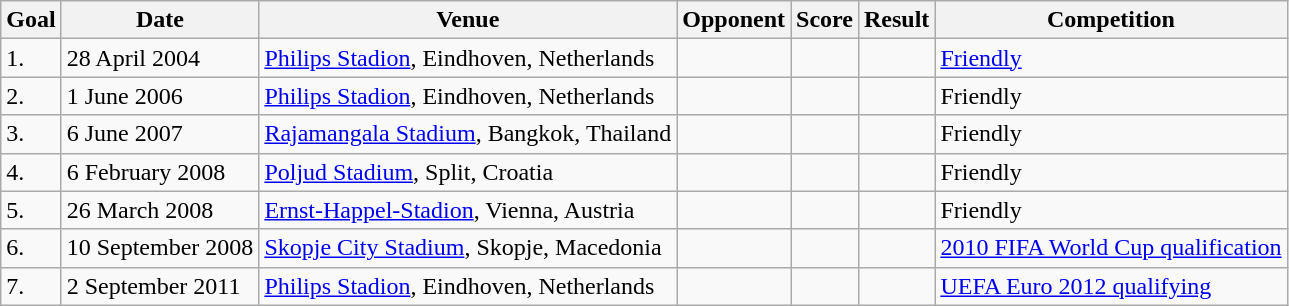<table class="wikitable sortable">
<tr>
<th>Goal</th>
<th>Date</th>
<th>Venue</th>
<th>Opponent</th>
<th>Score</th>
<th>Result</th>
<th>Competition</th>
</tr>
<tr>
<td>1.</td>
<td>28 April 2004</td>
<td><a href='#'>Philips Stadion</a>, Eindhoven, Netherlands</td>
<td></td>
<td></td>
<td></td>
<td><a href='#'>Friendly</a></td>
</tr>
<tr>
<td>2.</td>
<td>1 June 2006</td>
<td><a href='#'>Philips Stadion</a>, Eindhoven, Netherlands</td>
<td></td>
<td></td>
<td></td>
<td>Friendly</td>
</tr>
<tr>
<td>3.</td>
<td>6 June 2007</td>
<td><a href='#'>Rajamangala Stadium</a>, Bangkok, Thailand</td>
<td></td>
<td></td>
<td></td>
<td>Friendly</td>
</tr>
<tr>
<td>4.</td>
<td>6 February 2008</td>
<td><a href='#'>Poljud Stadium</a>, Split, Croatia</td>
<td></td>
<td></td>
<td></td>
<td>Friendly</td>
</tr>
<tr>
<td>5.</td>
<td>26 March 2008</td>
<td><a href='#'>Ernst-Happel-Stadion</a>, Vienna, Austria</td>
<td></td>
<td></td>
<td></td>
<td>Friendly</td>
</tr>
<tr>
<td>6.</td>
<td>10 September 2008</td>
<td><a href='#'>Skopje City Stadium</a>, Skopje, Macedonia</td>
<td></td>
<td></td>
<td></td>
<td><a href='#'>2010 FIFA World Cup qualification</a></td>
</tr>
<tr>
<td>7.</td>
<td>2 September 2011</td>
<td><a href='#'>Philips Stadion</a>, Eindhoven, Netherlands</td>
<td></td>
<td></td>
<td></td>
<td><a href='#'>UEFA Euro 2012 qualifying</a></td>
</tr>
</table>
